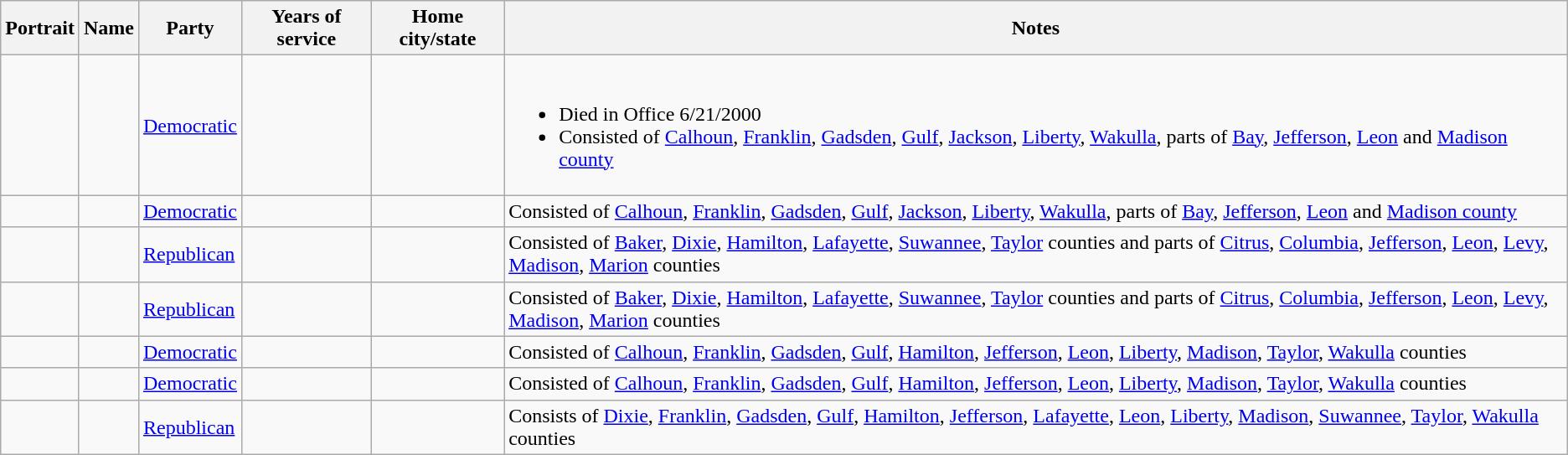<table class="wikitable sortable">
<tr>
<th>Portrait</th>
<th>Name</th>
<th>Party</th>
<th>Years of service</th>
<th>Home city/state</th>
<th>Notes</th>
</tr>
<tr>
<td></td>
<td></td>
<td><a href='#'>Democratic</a></td>
<td></td>
<td></td>
<td><br><ul><li>Died in Office 6/21/2000</li><li>Consisted of <a href='#'>Calhoun</a>, <a href='#'>Franklin</a>, <a href='#'>Gadsden</a>, <a href='#'>Gulf</a>, <a href='#'>Jackson</a>, <a href='#'>Liberty</a>, <a href='#'>Wakulla</a>, parts of <a href='#'>Bay</a>, <a href='#'>Jefferson</a>, <a href='#'>Leon</a> and <a href='#'>Madison county</a></li></ul></td>
</tr>
<tr>
<td></td>
<td></td>
<td><a href='#'>Democratic</a></td>
<td></td>
<td></td>
<td>Consisted of <a href='#'>Calhoun</a>, <a href='#'>Franklin</a>, <a href='#'>Gadsden</a>, <a href='#'>Gulf</a>, <a href='#'>Jackson</a>, <a href='#'>Liberty</a>, <a href='#'>Wakulla</a>, parts of <a href='#'>Bay</a>, <a href='#'>Jefferson</a>, <a href='#'>Leon</a> and <a href='#'>Madison county</a></td>
</tr>
<tr>
<td></td>
<td></td>
<td><a href='#'>Republican</a></td>
<td></td>
<td></td>
<td>Consisted of <a href='#'>Baker</a>, <a href='#'>Dixie</a>, <a href='#'>Hamilton</a>, <a href='#'>Lafayette</a>, <a href='#'>Suwannee</a>, <a href='#'>Taylor</a> counties and parts of <a href='#'>Citrus</a>, <a href='#'>Columbia</a>, <a href='#'>Jefferson</a>, <a href='#'>Leon</a>, <a href='#'>Levy</a>, <a href='#'>Madison</a>, <a href='#'>Marion</a> counties</td>
</tr>
<tr>
<td></td>
<td></td>
<td><a href='#'>Republican</a></td>
<td></td>
<td></td>
<td>Consisted of <a href='#'>Baker</a>, <a href='#'>Dixie</a>, <a href='#'>Hamilton</a>, <a href='#'>Lafayette</a>, <a href='#'>Suwannee</a>, <a href='#'>Taylor</a> counties and parts of <a href='#'>Citrus</a>, <a href='#'>Columbia</a>, <a href='#'>Jefferson</a>, <a href='#'>Leon</a>, <a href='#'>Levy</a>, <a href='#'>Madison</a>, <a href='#'>Marion</a> counties</td>
</tr>
<tr>
<td></td>
<td></td>
<td><a href='#'>Democratic</a></td>
<td></td>
<td></td>
<td>Consisted of <a href='#'>Calhoun</a>, <a href='#'>Franklin</a>, <a href='#'>Gadsden</a>, <a href='#'>Gulf</a>, <a href='#'>Hamilton</a>, <a href='#'>Jefferson</a>, <a href='#'>Leon</a>, <a href='#'>Liberty</a>, <a href='#'>Madison</a>, <a href='#'>Taylor</a>, <a href='#'>Wakulla</a> counties</td>
</tr>
<tr>
<td></td>
<td></td>
<td><a href='#'>Democratic</a></td>
<td></td>
<td></td>
<td>Consisted of <a href='#'>Calhoun</a>, <a href='#'>Franklin</a>, <a href='#'>Gadsden</a>, <a href='#'>Gulf</a>, <a href='#'>Hamilton</a>, <a href='#'>Jefferson</a>, <a href='#'>Leon</a>, <a href='#'>Liberty</a>, <a href='#'>Madison</a>, <a href='#'>Taylor</a>, <a href='#'>Wakulla</a> counties</td>
</tr>
<tr>
<td></td>
<td></td>
<td><a href='#'>Republican</a></td>
<td></td>
<td></td>
<td>Consists of <a href='#'>Dixie</a>, <a href='#'>Franklin</a>, <a href='#'>Gadsden</a>, <a href='#'>Gulf</a>, <a href='#'>Hamilton</a>, <a href='#'>Jefferson</a>, <a href='#'>Lafayette</a>, <a href='#'>Leon</a>, <a href='#'>Liberty</a>, <a href='#'>Madison</a>, <a href='#'>Suwannee</a>, <a href='#'>Taylor</a>, <a href='#'>Wakulla</a> counties</td>
</tr>
</table>
